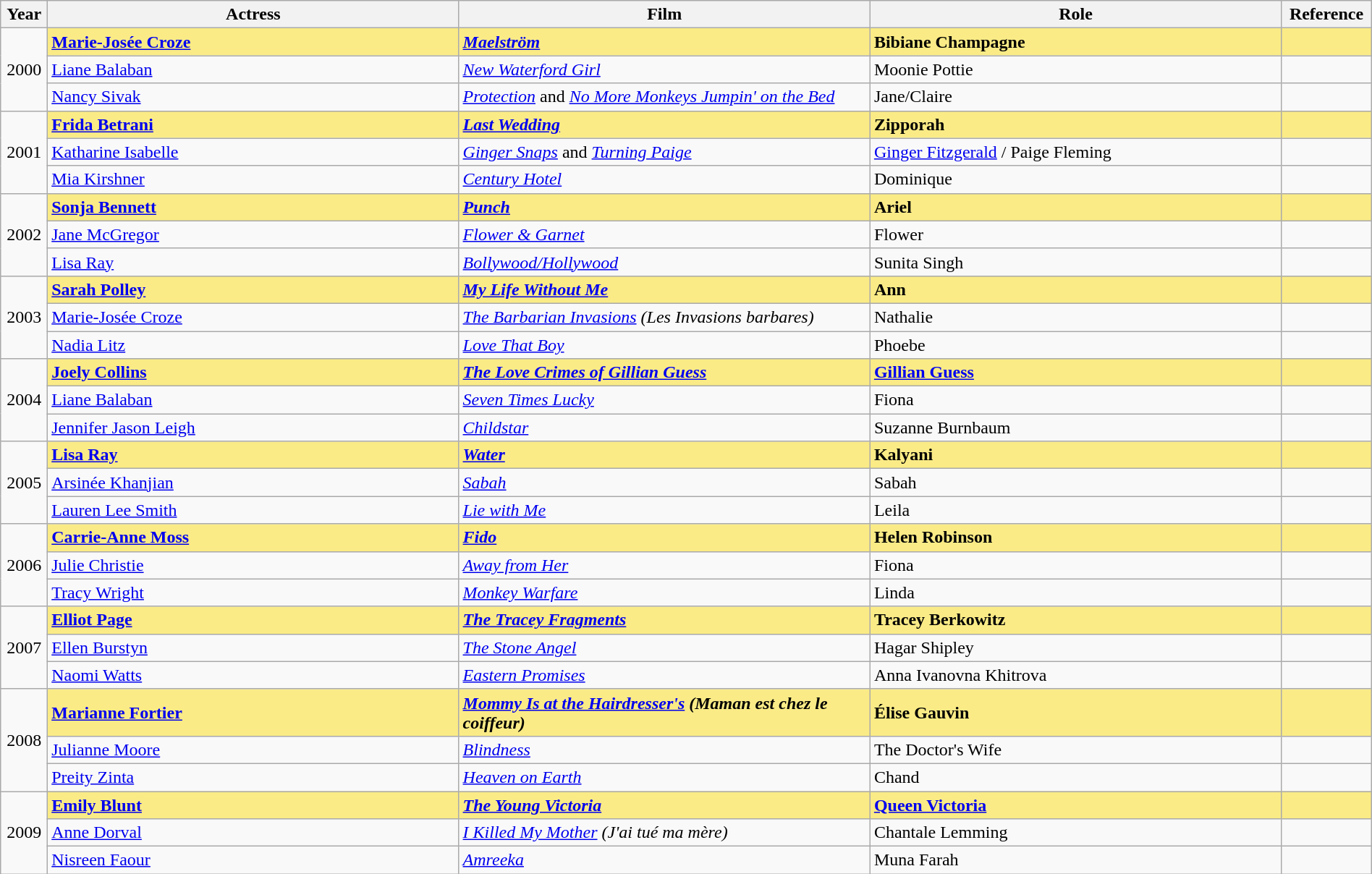<table class="wikitable" width="100%" cellpadding="5">
<tr>
<th>Year</th>
<th width=30%>Actress</th>
<th width=30%>Film</th>
<th width=30%>Role</th>
<th>Reference</th>
</tr>
<tr>
<td style="text-align:center;" rowspan=3>2000</td>
<td style="background:#FAEB86;"><strong><a href='#'>Marie-Josée Croze</a></strong></td>
<td style="background:#FAEB86;"><strong><em><a href='#'>Maelström</a></em></strong></td>
<td style="background:#FAEB86;"><strong>Bibiane Champagne</strong></td>
<td style="background:#FAEB86;"></td>
</tr>
<tr>
<td><a href='#'>Liane Balaban</a></td>
<td><em><a href='#'>New Waterford Girl</a></em></td>
<td>Moonie Pottie</td>
<td></td>
</tr>
<tr>
<td><a href='#'>Nancy Sivak</a></td>
<td><em><a href='#'>Protection</a></em> and <em><a href='#'>No More Monkeys Jumpin' on the Bed</a></em></td>
<td>Jane/Claire</td>
<td></td>
</tr>
<tr>
<td style="text-align:center;" rowspan=3>2001</td>
<td style="background:#FAEB86;"><strong><a href='#'>Frida Betrani</a></strong></td>
<td style="background:#FAEB86;"><strong><em><a href='#'>Last Wedding</a></em></strong></td>
<td style="background:#FAEB86;"><strong>Zipporah</strong></td>
<td style="background:#FAEB86;"></td>
</tr>
<tr>
<td><a href='#'>Katharine Isabelle</a></td>
<td><em><a href='#'>Ginger Snaps</a></em> and <em><a href='#'>Turning Paige</a></em></td>
<td><a href='#'>Ginger Fitzgerald</a> / Paige Fleming</td>
<td></td>
</tr>
<tr>
<td><a href='#'>Mia Kirshner</a></td>
<td><em><a href='#'>Century Hotel</a></em></td>
<td>Dominique</td>
<td></td>
</tr>
<tr>
<td style="text-align:center;" rowspan=3>2002</td>
<td style="background:#FAEB86;"><strong><a href='#'>Sonja Bennett</a></strong></td>
<td style="background:#FAEB86;"><strong><em><a href='#'>Punch</a></em></strong></td>
<td style="background:#FAEB86;"><strong>Ariel</strong></td>
<td style="background:#FAEB86;"></td>
</tr>
<tr>
<td><a href='#'>Jane McGregor</a></td>
<td><em><a href='#'>Flower & Garnet</a></em></td>
<td>Flower</td>
<td></td>
</tr>
<tr>
<td><a href='#'>Lisa Ray</a></td>
<td><em><a href='#'>Bollywood/Hollywood</a></em></td>
<td>Sunita Singh</td>
<td></td>
</tr>
<tr>
<td style="text-align:center;" rowspan=3>2003</td>
<td style="background:#FAEB86;"><strong><a href='#'>Sarah Polley</a></strong></td>
<td style="background:#FAEB86;"><strong><em><a href='#'>My Life Without Me</a></em></strong></td>
<td style="background:#FAEB86;"><strong>Ann</strong></td>
<td style="background:#FAEB86;"></td>
</tr>
<tr>
<td><a href='#'>Marie-Josée Croze</a></td>
<td><em><a href='#'>The Barbarian Invasions</a> (Les Invasions barbares)</em></td>
<td>Nathalie</td>
<td></td>
</tr>
<tr>
<td><a href='#'>Nadia Litz</a></td>
<td><em><a href='#'>Love That Boy</a></em></td>
<td>Phoebe</td>
<td></td>
</tr>
<tr>
<td style="text-align:center;" rowspan=3>2004</td>
<td style="background:#FAEB86;"><strong><a href='#'>Joely Collins</a></strong></td>
<td style="background:#FAEB86;"><strong><em><a href='#'>The Love Crimes of Gillian Guess</a></em></strong></td>
<td style="background:#FAEB86;"><strong><a href='#'>Gillian Guess</a></strong></td>
<td style="background:#FAEB86;"></td>
</tr>
<tr>
<td><a href='#'>Liane Balaban</a></td>
<td><em><a href='#'>Seven Times Lucky</a></em></td>
<td>Fiona</td>
<td></td>
</tr>
<tr>
<td><a href='#'>Jennifer Jason Leigh</a></td>
<td><em><a href='#'>Childstar</a></em></td>
<td>Suzanne Burnbaum</td>
<td></td>
</tr>
<tr>
<td style="text-align:center;" rowspan=3>2005</td>
<td style="background:#FAEB86;"><strong><a href='#'>Lisa Ray</a></strong></td>
<td style="background:#FAEB86;"><strong><em><a href='#'>Water</a></em></strong></td>
<td style="background:#FAEB86;"><strong>Kalyani</strong></td>
<td style="background:#FAEB86;"></td>
</tr>
<tr>
<td><a href='#'>Arsinée Khanjian</a></td>
<td><em><a href='#'>Sabah</a></em></td>
<td>Sabah</td>
<td></td>
</tr>
<tr>
<td><a href='#'>Lauren Lee Smith</a></td>
<td><em><a href='#'>Lie with Me</a></em></td>
<td>Leila</td>
<td></td>
</tr>
<tr>
<td style="text-align:center;" rowspan=3>2006</td>
<td style="background:#FAEB86;"><strong><a href='#'>Carrie-Anne Moss</a></strong></td>
<td style="background:#FAEB86;"><strong><em><a href='#'>Fido</a></em></strong></td>
<td style="background:#FAEB86;"><strong>Helen Robinson</strong></td>
<td style="background:#FAEB86;"></td>
</tr>
<tr>
<td><a href='#'>Julie Christie</a></td>
<td><em><a href='#'>Away from Her</a></em></td>
<td>Fiona</td>
<td></td>
</tr>
<tr>
<td><a href='#'>Tracy Wright</a></td>
<td><em><a href='#'>Monkey Warfare</a></em></td>
<td>Linda</td>
<td></td>
</tr>
<tr>
<td style="text-align:center;" rowspan=3>2007</td>
<td style="background:#FAEB86;"><strong><a href='#'>Elliot Page</a></strong></td>
<td style="background:#FAEB86;"><strong><em><a href='#'>The Tracey Fragments</a></em></strong></td>
<td style="background:#FAEB86;"><strong>Tracey Berkowitz</strong></td>
<td style="background:#FAEB86;"></td>
</tr>
<tr>
<td><a href='#'>Ellen Burstyn</a></td>
<td><em><a href='#'>The Stone Angel</a></em></td>
<td>Hagar Shipley</td>
<td></td>
</tr>
<tr>
<td><a href='#'>Naomi Watts</a></td>
<td><em><a href='#'>Eastern Promises</a></em></td>
<td>Anna Ivanovna Khitrova</td>
<td></td>
</tr>
<tr>
<td style="text-align:center;" rowspan=3>2008</td>
<td style="background:#FAEB86;"><strong><a href='#'>Marianne Fortier</a></strong></td>
<td style="background:#FAEB86;"><strong><em><a href='#'>Mommy Is at the Hairdresser's</a> (Maman est chez le coiffeur)</em></strong></td>
<td style="background:#FAEB86;"><strong>Élise Gauvin</strong></td>
<td style="background:#FAEB86;"></td>
</tr>
<tr>
<td><a href='#'>Julianne Moore</a></td>
<td><em><a href='#'>Blindness</a></em></td>
<td>The Doctor's Wife</td>
<td></td>
</tr>
<tr>
<td><a href='#'>Preity Zinta</a></td>
<td><em><a href='#'>Heaven on Earth</a></em></td>
<td>Chand</td>
<td></td>
</tr>
<tr>
<td style="text-align:center;" rowspan=3>2009</td>
<td style="background:#FAEB86;"><strong><a href='#'>Emily Blunt</a></strong></td>
<td style="background:#FAEB86;"><strong><em><a href='#'>The Young Victoria</a></em></strong></td>
<td style="background:#FAEB86;"><strong><a href='#'>Queen Victoria</a></strong></td>
<td style="background:#FAEB86;"></td>
</tr>
<tr>
<td><a href='#'>Anne Dorval</a></td>
<td><em><a href='#'>I Killed My Mother</a> (J'ai tué ma mère)</em></td>
<td>Chantale Lemming</td>
<td></td>
</tr>
<tr>
<td><a href='#'>Nisreen Faour</a></td>
<td><em><a href='#'>Amreeka</a></em></td>
<td>Muna Farah</td>
<td></td>
</tr>
</table>
